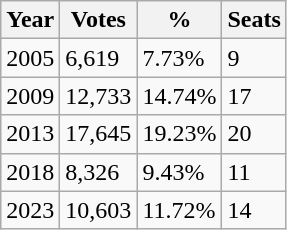<table class="wikitable">
<tr>
<th>Year</th>
<th>Votes</th>
<th>%</th>
<th>Seats</th>
</tr>
<tr>
<td>2005</td>
<td>6,619</td>
<td>7.73%</td>
<td>9</td>
</tr>
<tr>
<td>2009</td>
<td>12,733</td>
<td>14.74%</td>
<td>17</td>
</tr>
<tr>
<td>2013</td>
<td>17,645</td>
<td>19.23%</td>
<td>20</td>
</tr>
<tr>
<td>2018</td>
<td>8,326</td>
<td>9.43%</td>
<td>11</td>
</tr>
<tr>
<td>2023</td>
<td>10,603</td>
<td>11.72%</td>
<td>14</td>
</tr>
</table>
